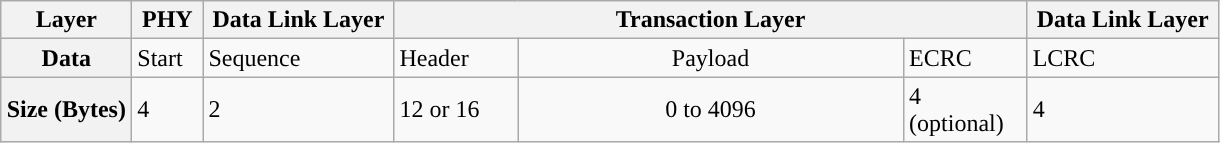<table class="wikitable">
<tr>
<th scope="row" scope="col" style="width: 80px;">Layer</th>
<th scope="col" style="width: 40px;">PHY</th>
<th scope="col" style="width: 120px;">Data Link Layer</th>
<th scope="col" colspan="3" style="width: 400px;">Transaction Layer</th>
<th scope="col" style="width: 120px;">Data Link Layer</th>
</tr>
<tr>
<th scope="row">Data</th>
<td>Start</td>
<td>Sequence</td>
<td scope="col" style="width: 75px;">Header</td>
<td scope="col" style="width: 250px;text-align:center;">Payload</td>
<td scope="col" style="width: 75px;">ECRC</td>
<td>LCRC</td>
</tr>
<tr>
<th scope="row">Size (Bytes)</th>
<td>4</td>
<td>2</td>
<td>12 or 16</td>
<td scope="col" style="text-align:center;">0 to 4096</td>
<td>4 (optional)</td>
<td>4</td>
</tr>
</table>
